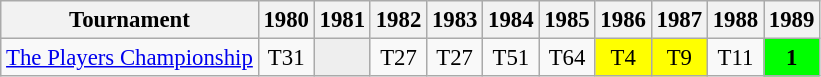<table class="wikitable" style="font-size:95%;text-align:center;">
<tr>
<th>Tournament</th>
<th>1980</th>
<th>1981</th>
<th>1982</th>
<th>1983</th>
<th>1984</th>
<th>1985</th>
<th>1986</th>
<th>1987</th>
<th>1988</th>
<th>1989</th>
</tr>
<tr>
<td align=left><a href='#'>The Players Championship</a></td>
<td>T31</td>
<td style="background:#eeeeee;"></td>
<td>T27</td>
<td>T27</td>
<td>T51</td>
<td>T64</td>
<td style="background:yellow;">T4</td>
<td style="background:yellow;">T9</td>
<td>T11</td>
<td style="background:lime;"><strong>1</strong></td>
</tr>
</table>
